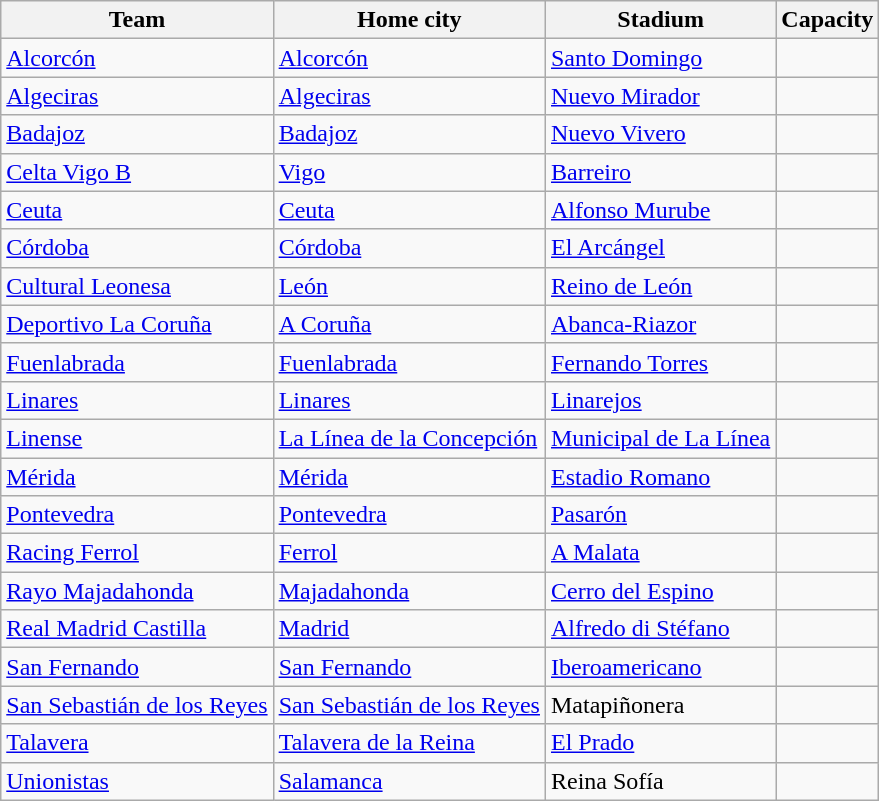<table class="wikitable sortable">
<tr>
<th>Team</th>
<th>Home city</th>
<th>Stadium</th>
<th>Capacity</th>
</tr>
<tr>
<td><a href='#'>Alcorcón</a></td>
<td><a href='#'>Alcorcón</a></td>
<td><a href='#'>Santo Domingo</a></td>
<td align="center"></td>
</tr>
<tr>
<td><a href='#'>Algeciras</a></td>
<td><a href='#'>Algeciras</a></td>
<td><a href='#'>Nuevo Mirador</a></td>
<td align=center></td>
</tr>
<tr>
<td><a href='#'>Badajoz</a></td>
<td><a href='#'>Badajoz</a></td>
<td><a href='#'>Nuevo Vivero</a></td>
<td align=center></td>
</tr>
<tr>
<td><a href='#'>Celta Vigo B</a></td>
<td><a href='#'>Vigo</a></td>
<td><a href='#'>Barreiro</a></td>
<td align=center></td>
</tr>
<tr>
<td><a href='#'>Ceuta</a></td>
<td><a href='#'>Ceuta</a></td>
<td><a href='#'>Alfonso Murube</a></td>
<td align=center></td>
</tr>
<tr>
<td><a href='#'>Córdoba</a></td>
<td><a href='#'>Córdoba</a></td>
<td><a href='#'>El Arcángel</a></td>
<td align=center></td>
</tr>
<tr>
<td><a href='#'>Cultural Leonesa</a></td>
<td><a href='#'>León</a></td>
<td><a href='#'>Reino de León</a></td>
<td align=center></td>
</tr>
<tr>
<td><a href='#'>Deportivo La Coruña</a></td>
<td><a href='#'>A Coruña</a></td>
<td><a href='#'>Abanca-Riazor</a></td>
<td align=center></td>
</tr>
<tr>
<td><a href='#'>Fuenlabrada</a></td>
<td><a href='#'>Fuenlabrada</a></td>
<td><a href='#'>Fernando Torres</a></td>
<td align=center></td>
</tr>
<tr>
<td><a href='#'>Linares</a></td>
<td><a href='#'>Linares</a></td>
<td><a href='#'>Linarejos</a></td>
<td align=center></td>
</tr>
<tr>
<td><a href='#'>Linense</a></td>
<td><a href='#'>La Línea de la Concepción</a></td>
<td><a href='#'>Municipal de La Línea</a></td>
<td align=center></td>
</tr>
<tr>
<td><a href='#'>Mérida</a></td>
<td><a href='#'>Mérida</a></td>
<td><a href='#'>Estadio Romano</a></td>
<td align=center></td>
</tr>
<tr>
<td><a href='#'>Pontevedra</a></td>
<td><a href='#'>Pontevedra</a></td>
<td><a href='#'>Pasarón</a></td>
<td align=center></td>
</tr>
<tr>
<td><a href='#'>Racing Ferrol</a></td>
<td><a href='#'>Ferrol</a></td>
<td><a href='#'>A Malata</a></td>
<td align=center></td>
</tr>
<tr>
<td><a href='#'>Rayo Majadahonda</a></td>
<td><a href='#'>Majadahonda</a></td>
<td><a href='#'>Cerro del Espino</a></td>
<td align=center></td>
</tr>
<tr>
<td><a href='#'>Real Madrid Castilla</a></td>
<td><a href='#'>Madrid</a></td>
<td><a href='#'>Alfredo di Stéfano</a></td>
<td align=center></td>
</tr>
<tr>
<td><a href='#'>San Fernando</a></td>
<td><a href='#'>San Fernando</a></td>
<td><a href='#'>Iberoamericano</a></td>
<td align=center></td>
</tr>
<tr>
<td><a href='#'>San Sebastián de los Reyes</a></td>
<td><a href='#'>San Sebastián de los Reyes</a></td>
<td>Matapiñonera</td>
<td align=center></td>
</tr>
<tr>
<td><a href='#'>Talavera</a></td>
<td><a href='#'>Talavera de la Reina</a></td>
<td><a href='#'>El Prado</a></td>
<td align="center"></td>
</tr>
<tr>
<td><a href='#'>Unionistas</a></td>
<td><a href='#'>Salamanca</a></td>
<td>Reina Sofía</td>
<td align=center></td>
</tr>
</table>
